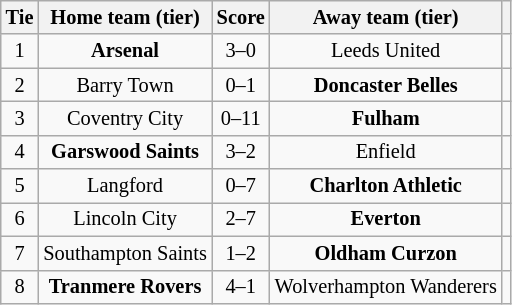<table class="wikitable" style="text-align:center; font-size:85%">
<tr>
<th>Tie</th>
<th>Home team (tier)</th>
<th>Score</th>
<th>Away team (tier)</th>
<th></th>
</tr>
<tr>
<td align="center">1</td>
<td><strong>Arsenal</strong></td>
<td align="center">3–0</td>
<td>Leeds United</td>
<td></td>
</tr>
<tr>
<td align="center">2</td>
<td>Barry Town</td>
<td align="center">0–1</td>
<td><strong>Doncaster Belles</strong></td>
<td></td>
</tr>
<tr>
<td align="center">3</td>
<td>Coventry City</td>
<td align="center">0–11</td>
<td><strong>Fulham</strong></td>
<td></td>
</tr>
<tr>
<td align="center">4</td>
<td><strong>Garswood Saints</strong></td>
<td align="center">3–2</td>
<td>Enfield</td>
<td></td>
</tr>
<tr>
<td align="center">5</td>
<td>Langford</td>
<td align="center">0–7</td>
<td><strong>Charlton Athletic</strong></td>
<td></td>
</tr>
<tr>
<td align="center">6</td>
<td>Lincoln City</td>
<td align="center">2–7</td>
<td><strong>Everton</strong></td>
<td></td>
</tr>
<tr>
<td align="center">7</td>
<td>Southampton Saints</td>
<td align="center">1–2</td>
<td><strong>Oldham Curzon</strong></td>
<td></td>
</tr>
<tr>
<td align="center">8</td>
<td><strong>Tranmere Rovers</strong></td>
<td align="center">4–1</td>
<td>Wolverhampton Wanderers</td>
<td></td>
</tr>
</table>
